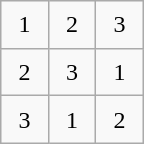<table class="wikitable" style="margin-left:auto;margin-right:auto;text-align:center;width:6em;height:6em;table-layout:fixed;">
<tr>
<td>1</td>
<td>2</td>
<td>3</td>
</tr>
<tr>
<td>2</td>
<td>3</td>
<td>1</td>
</tr>
<tr>
<td>3</td>
<td>1</td>
<td>2</td>
</tr>
</table>
